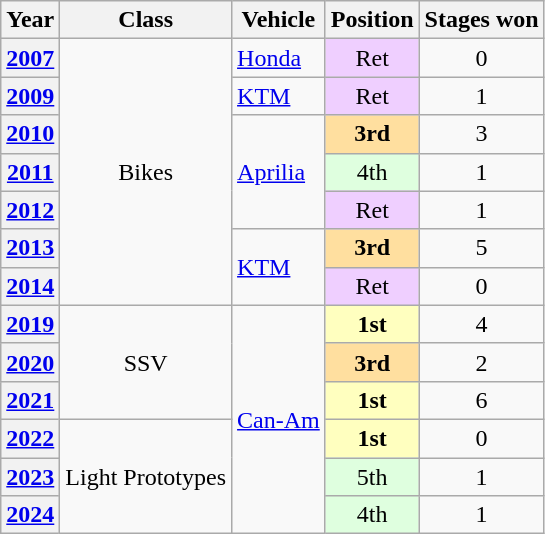<table class="wikitable">
<tr>
<th>Year</th>
<th>Class</th>
<th>Vehicle</th>
<th>Position</th>
<th>Stages won</th>
</tr>
<tr>
<th><a href='#'>2007</a></th>
<td rowspan="7" align="center">Bikes</td>
<td rowspan="1"> <a href='#'>Honda</a></td>
<td align="center" style="background:#efcfff;">Ret</td>
<td align="center">0</td>
</tr>
<tr>
<th><a href='#'>2009</a></th>
<td rowspan="1"> <a href='#'>KTM</a></td>
<td align="center" style="background:#efcfff;">Ret</td>
<td align="center">1</td>
</tr>
<tr>
<th><a href='#'>2010</a></th>
<td rowspan="3"> <a href='#'>Aprilia</a></td>
<td align="center" style="background:#ffdf9f;"><strong>3rd</strong></td>
<td align="center">3</td>
</tr>
<tr>
<th><a href='#'>2011</a></th>
<td align="center" style="background:#dfffdf;">4th</td>
<td align="center">1</td>
</tr>
<tr>
<th><a href='#'>2012</a></th>
<td align="center" style="background:#efcfff;">Ret</td>
<td align="center">1</td>
</tr>
<tr>
<th><a href='#'>2013</a></th>
<td rowspan="2"> <a href='#'>KTM</a></td>
<td align="center" style="background:#ffdf9f;"><strong>3rd</strong></td>
<td align="center">5</td>
</tr>
<tr>
<th><a href='#'>2014</a></th>
<td align="center" style="background:#efcfff;">Ret</td>
<td align="center">0</td>
</tr>
<tr>
<th><a href='#'>2019</a></th>
<td rowspan="3" align="center">SSV</td>
<td rowspan="6"> <a href='#'>Can-Am</a></td>
<td align="center" style="background:#FFFFBF;"><strong>1st</strong></td>
<td align="center">4</td>
</tr>
<tr>
<th><a href='#'>2020</a></th>
<td align="center" style="background:#ffdf9f;"><strong>3rd</strong></td>
<td align="center">2</td>
</tr>
<tr>
<th><a href='#'>2021</a></th>
<td align="center" style="background:#FFFFBF;"><strong>1st</strong></td>
<td align="center">6</td>
</tr>
<tr>
<th><a href='#'>2022</a></th>
<td rowspan="3">Light Prototypes</td>
<td align="center" style="background:#FFFFBF;"><strong>1st</strong></td>
<td align="center">0</td>
</tr>
<tr>
<th><a href='#'>2023</a></th>
<td align="center" style="background:#dfffdf;">5th</td>
<td align="center">1</td>
</tr>
<tr>
<th><a href='#'>2024</a></th>
<td align="center" style="background:#dfffdf;">4th</td>
<td align="center">1</td>
</tr>
</table>
